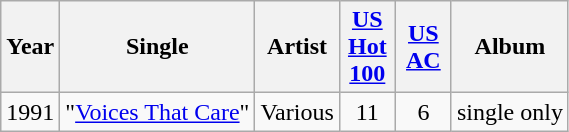<table class="wikitable">
<tr>
<th>Year</th>
<th>Single</th>
<th>Artist</th>
<th width="30"><a href='#'>US Hot 100</a></th>
<th width="30"><a href='#'>US AC</a></th>
<th>Album</th>
</tr>
<tr>
<td>1991</td>
<td>"<a href='#'>Voices That Care</a>"</td>
<td>Various</td>
<td align="center">11</td>
<td align="center">6</td>
<td>single only</td>
</tr>
</table>
